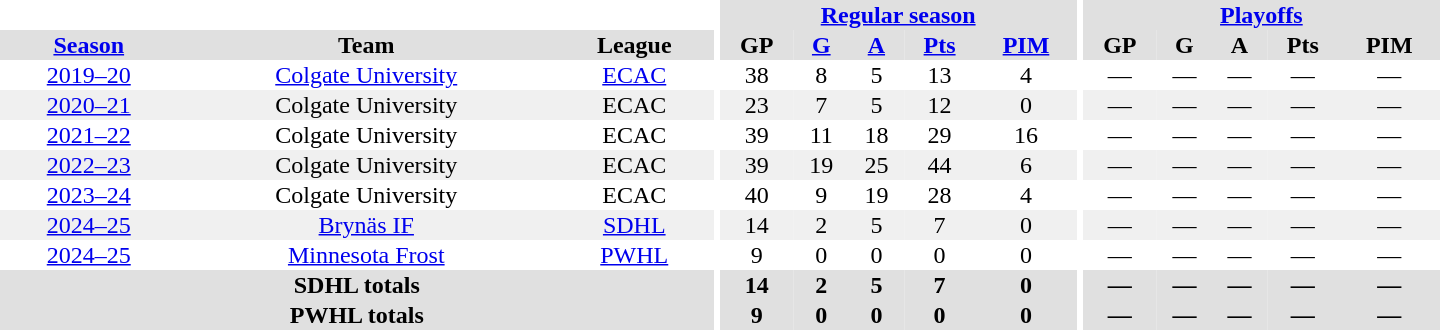<table border="0" cellpadding="1" cellspacing="0" style="text-align:center; width:60em">
<tr bgcolor="#e0e0e0">
<th colspan="3" bgcolor="#ffffff"></th>
<th rowspan="97" bgcolor="#ffffff"></th>
<th colspan="5"><a href='#'>Regular season</a></th>
<th rowspan="97" bgcolor="#ffffff"></th>
<th colspan="5"><a href='#'>Playoffs</a></th>
</tr>
<tr bgcolor="#e0e0e0">
<th><a href='#'>Season</a></th>
<th>Team</th>
<th>League</th>
<th>GP</th>
<th><a href='#'>G</a></th>
<th><a href='#'>A</a></th>
<th><a href='#'>Pts</a></th>
<th><a href='#'>PIM</a></th>
<th>GP</th>
<th>G</th>
<th>A</th>
<th>Pts</th>
<th>PIM</th>
</tr>
<tr>
<td><a href='#'>2019–20</a></td>
<td><a href='#'>Colgate University</a></td>
<td><a href='#'>ECAC</a></td>
<td>38</td>
<td>8</td>
<td>5</td>
<td>13</td>
<td>4</td>
<td>—</td>
<td>—</td>
<td>—</td>
<td>—</td>
<td>—</td>
</tr>
<tr bgcolor="#f0f0f0">
<td><a href='#'>2020–21</a></td>
<td>Colgate University</td>
<td>ECAC</td>
<td>23</td>
<td>7</td>
<td>5</td>
<td>12</td>
<td>0</td>
<td>—</td>
<td>—</td>
<td>—</td>
<td>—</td>
<td>—</td>
</tr>
<tr>
<td><a href='#'>2021–22</a></td>
<td>Colgate University</td>
<td>ECAC</td>
<td>39</td>
<td>11</td>
<td>18</td>
<td>29</td>
<td>16</td>
<td>—</td>
<td>—</td>
<td>—</td>
<td>—</td>
<td>—</td>
</tr>
<tr bgcolor="#f0f0f0">
<td><a href='#'>2022–23</a></td>
<td>Colgate University</td>
<td>ECAC</td>
<td>39</td>
<td>19</td>
<td>25</td>
<td>44</td>
<td>6</td>
<td>—</td>
<td>—</td>
<td>—</td>
<td>—</td>
<td>—</td>
</tr>
<tr>
<td><a href='#'>2023–24</a></td>
<td>Colgate University</td>
<td>ECAC</td>
<td>40</td>
<td>9</td>
<td>19</td>
<td>28</td>
<td>4</td>
<td>—</td>
<td>—</td>
<td>—</td>
<td>—</td>
<td>—</td>
</tr>
<tr bgcolor="#f0f0f0">
<td><a href='#'>2024–25</a></td>
<td><a href='#'>Brynäs IF</a></td>
<td><a href='#'>SDHL</a></td>
<td>14</td>
<td>2</td>
<td>5</td>
<td>7</td>
<td>0</td>
<td>—</td>
<td>—</td>
<td>—</td>
<td>—</td>
<td>—</td>
</tr>
<tr>
<td><a href='#'>2024–25</a></td>
<td><a href='#'>Minnesota Frost</a></td>
<td><a href='#'>PWHL</a></td>
<td>9</td>
<td>0</td>
<td>0</td>
<td>0</td>
<td>0</td>
<td>—</td>
<td>—</td>
<td>—</td>
<td>—</td>
<td>—</td>
</tr>
<tr bgcolor="#e0e0e0">
<th colspan="3">SDHL totals</th>
<th>14</th>
<th>2</th>
<th>5</th>
<th>7</th>
<th>0</th>
<th>—</th>
<th>—</th>
<th>—</th>
<th>—</th>
<th>—</th>
</tr>
<tr bgcolor="#e0e0e0">
<th colspan="3">PWHL totals</th>
<th>9</th>
<th>0</th>
<th>0</th>
<th>0</th>
<th>0</th>
<th>—</th>
<th>—</th>
<th>—</th>
<th>—</th>
<th>—</th>
</tr>
</table>
